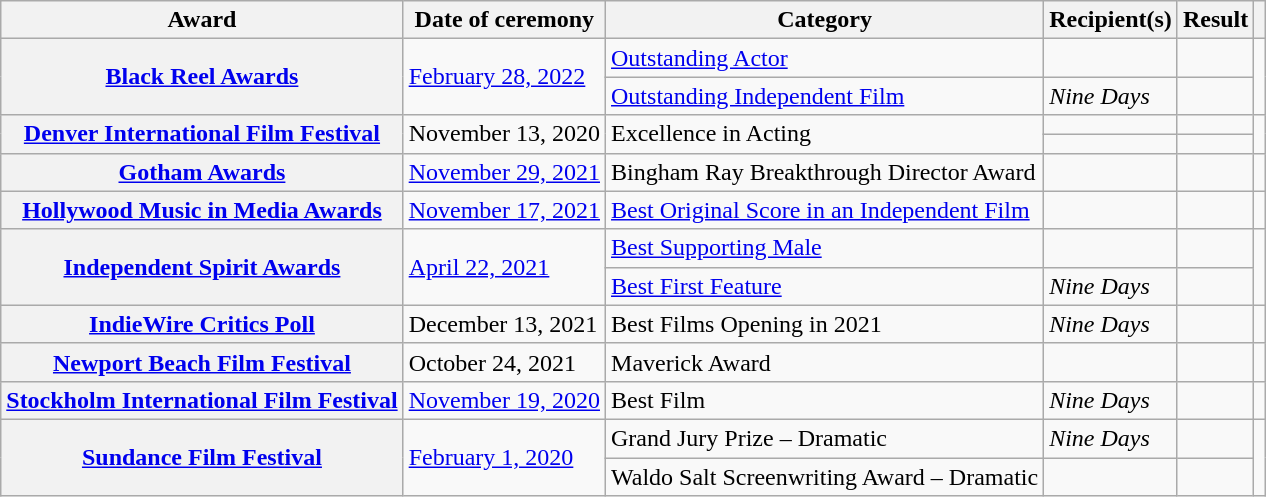<table class="wikitable plainrowheaders sortable">
<tr>
<th scope="col">Award</th>
<th scope="col">Date of ceremony</th>
<th scope="col">Category</th>
<th scope="col">Recipient(s)</th>
<th scope="col">Result</th>
<th scope="col" class="unsortable"></th>
</tr>
<tr>
<th scope="row" rowspan=2><a href='#'>Black Reel Awards</a></th>
<td rowspan=2><a href='#'>February 28, 2022</a></td>
<td><a href='#'>Outstanding Actor</a></td>
<td></td>
<td></td>
<td style="text-align:center;" rowspan=2></td>
</tr>
<tr>
<td><a href='#'>Outstanding Independent Film</a></td>
<td><em>Nine Days</em></td>
<td></td>
</tr>
<tr>
<th scope="row" rowspan=2><a href='#'>Denver International Film Festival</a></th>
<td rowspan=2>November 13, 2020</td>
<td rowspan=2>Excellence in Acting</td>
<td></td>
<td></td>
<td style="text-align:center;" rowspan=2></td>
</tr>
<tr>
<td></td>
<td></td>
</tr>
<tr>
<th scope="row"><a href='#'>Gotham Awards</a></th>
<td><a href='#'>November 29, 2021</a></td>
<td>Bingham Ray Breakthrough Director Award</td>
<td></td>
<td></td>
<td style="text-align:center;"></td>
</tr>
<tr>
<th scope="row"><a href='#'>Hollywood Music in Media Awards</a></th>
<td><a href='#'>November 17, 2021</a></td>
<td><a href='#'>Best Original Score in an Independent Film</a></td>
<td></td>
<td></td>
<td style="text-align:center;"></td>
</tr>
<tr>
<th scope="row" rowspan=2><a href='#'>Independent Spirit Awards</a></th>
<td rowspan=2><a href='#'>April 22, 2021</a></td>
<td><a href='#'>Best Supporting Male</a></td>
<td></td>
<td></td>
<td style="text-align:center;" rowspan=2></td>
</tr>
<tr>
<td><a href='#'>Best First Feature</a></td>
<td><em>Nine Days</em></td>
<td></td>
</tr>
<tr>
<th scope="row"><a href='#'>IndieWire Critics Poll</a></th>
<td>December 13, 2021</td>
<td>Best Films Opening in 2021</td>
<td><em>Nine Days</em></td>
<td></td>
<td style="text-align:center;"></td>
</tr>
<tr>
<th scope="row"><a href='#'>Newport Beach Film Festival</a></th>
<td>October 24, 2021</td>
<td>Maverick Award</td>
<td></td>
<td></td>
<td style="text-align:center;"></td>
</tr>
<tr>
<th scope="row"><a href='#'>Stockholm International Film Festival</a></th>
<td><a href='#'>November 19, 2020</a></td>
<td>Best Film</td>
<td><em>Nine Days</em></td>
<td></td>
<td style="text-align:center;"></td>
</tr>
<tr>
<th scope="row" rowspan=2><a href='#'>Sundance Film Festival</a></th>
<td rowspan=2><a href='#'>February 1, 2020</a></td>
<td>Grand Jury Prize – Dramatic</td>
<td><em>Nine Days</em></td>
<td></td>
<td style="text-align:center;" rowspan=2></td>
</tr>
<tr>
<td>Waldo Salt Screenwriting Award – Dramatic</td>
<td></td>
<td></td>
</tr>
</table>
